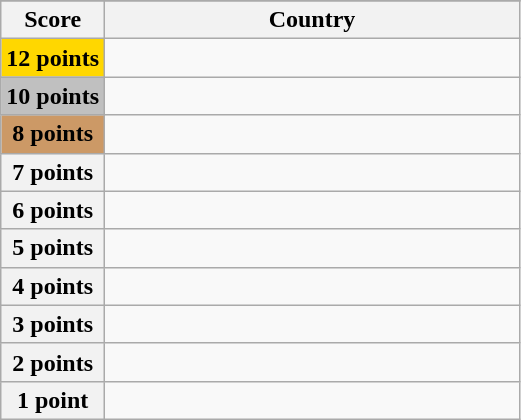<table class="wikitable">
<tr>
</tr>
<tr>
<th scope="col" width="20%">Score</th>
<th scope="col">Country</th>
</tr>
<tr>
<th scope="row" style="background:gold">12 points</th>
<td></td>
</tr>
<tr>
<th scope="row" style="background:silver">10 points</th>
<td></td>
</tr>
<tr>
<th scope="row" style="background:#CC9966">8 points</th>
<td></td>
</tr>
<tr>
<th scope="row">7 points</th>
<td></td>
</tr>
<tr>
<th scope="row">6 points</th>
<td></td>
</tr>
<tr>
<th scope="row">5 points</th>
<td></td>
</tr>
<tr>
<th scope="row">4 points</th>
<td></td>
</tr>
<tr>
<th scope="row">3 points</th>
<td></td>
</tr>
<tr>
<th scope="row">2 points</th>
<td></td>
</tr>
<tr>
<th scope="row">1 point</th>
<td></td>
</tr>
</table>
